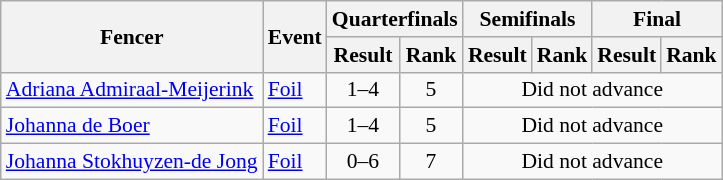<table class=wikitable style="font-size:90%">
<tr>
<th rowspan=2>Fencer</th>
<th rowspan=2>Event</th>
<th colspan=2>Quarterfinals</th>
<th colspan=2>Semifinals</th>
<th colspan=2>Final</th>
</tr>
<tr>
<th>Result</th>
<th>Rank</th>
<th>Result</th>
<th>Rank</th>
<th>Result</th>
<th>Rank</th>
</tr>
<tr>
<td><a href='#'>Adriana Admiraal-Meijerink</a></td>
<td><a href='#'>Foil</a></td>
<td align=center>1–4</td>
<td align=center>5</td>
<td align=center colspan=4>Did not advance</td>
</tr>
<tr>
<td><a href='#'>Johanna de Boer</a></td>
<td><a href='#'>Foil</a></td>
<td align=center>1–4</td>
<td align=center>5</td>
<td align=center colspan=4>Did not advance</td>
</tr>
<tr>
<td><a href='#'>Johanna Stokhuyzen-de Jong</a></td>
<td><a href='#'>Foil</a></td>
<td align=center>0–6</td>
<td align=center>7</td>
<td align=center colspan=4>Did not advance</td>
</tr>
</table>
